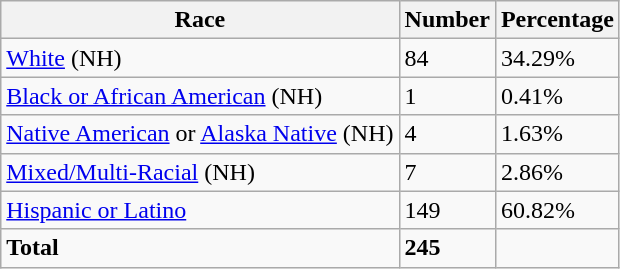<table class="wikitable">
<tr>
<th>Race</th>
<th>Number</th>
<th>Percentage</th>
</tr>
<tr>
<td><a href='#'>White</a> (NH)</td>
<td>84</td>
<td>34.29%</td>
</tr>
<tr>
<td><a href='#'>Black or African American</a> (NH)</td>
<td>1</td>
<td>0.41%</td>
</tr>
<tr>
<td><a href='#'>Native American</a> or <a href='#'>Alaska Native</a> (NH)</td>
<td>4</td>
<td>1.63%</td>
</tr>
<tr>
<td><a href='#'>Mixed/Multi-Racial</a> (NH)</td>
<td>7</td>
<td>2.86%</td>
</tr>
<tr>
<td><a href='#'>Hispanic or Latino</a></td>
<td>149</td>
<td>60.82%</td>
</tr>
<tr>
<td><strong>Total</strong></td>
<td><strong>245</strong></td>
<td></td>
</tr>
</table>
